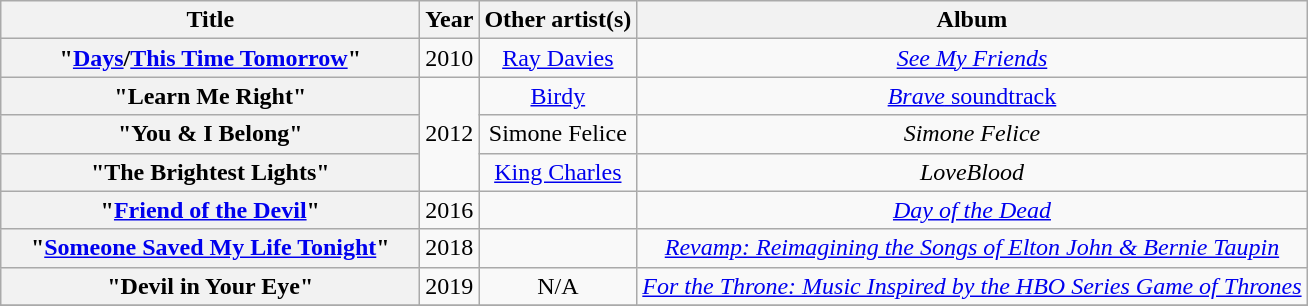<table class="wikitable plainrowheaders" style="text-align:center;">
<tr>
<th scope="col" style="width:17em;">Title</th>
<th scope="col" style="width:1em;">Year</th>
<th scope="col">Other artist(s)</th>
<th scope="col">Album</th>
</tr>
<tr>
<th scope="row">"<a href='#'>Days</a>/<a href='#'>This Time Tomorrow</a>"</th>
<td>2010</td>
<td><a href='#'>Ray Davies</a></td>
<td><em><a href='#'>See My Friends</a></em></td>
</tr>
<tr>
<th scope="row">"Learn Me Right"</th>
<td rowspan="3">2012</td>
<td><a href='#'>Birdy</a></td>
<td><a href='#'><em>Brave</em> soundtrack</a></td>
</tr>
<tr>
<th scope="row">"You & I Belong"<br></th>
<td>Simone Felice</td>
<td><em>Simone Felice</em></td>
</tr>
<tr>
<th scope="row">"The Brightest Lights"<br></th>
<td><a href='#'>King Charles</a></td>
<td><em>LoveBlood</em></td>
</tr>
<tr>
<th scope="row">"<a href='#'>Friend of the Devil</a>"</th>
<td>2016</td>
<td></td>
<td><em><a href='#'>Day of the Dead</a></em></td>
</tr>
<tr>
<th scope="row">"<a href='#'>Someone Saved My Life Tonight</a>"</th>
<td>2018</td>
<td></td>
<td><em><a href='#'>Revamp: Reimagining the Songs of Elton John & Bernie Taupin</a></em></td>
</tr>
<tr>
<th scope="row">"Devil in Your Eye"</th>
<td>2019</td>
<td>N/A</td>
<td><em><a href='#'>For the Throne: Music Inspired by the HBO Series Game of Thrones</a></em></td>
</tr>
<tr>
</tr>
</table>
